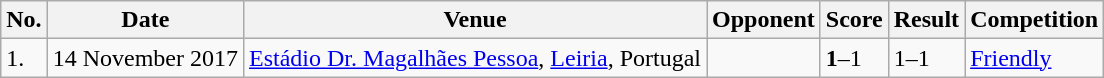<table class="wikitable">
<tr>
<th>No.</th>
<th>Date</th>
<th>Venue</th>
<th>Opponent</th>
<th>Score</th>
<th>Result</th>
<th>Competition</th>
</tr>
<tr>
<td>1.</td>
<td>14 November 2017</td>
<td><a href='#'>Estádio Dr. Magalhães Pessoa</a>, <a href='#'>Leiria</a>, Portugal</td>
<td></td>
<td><strong>1</strong>–1</td>
<td>1–1</td>
<td><a href='#'>Friendly</a></td>
</tr>
</table>
